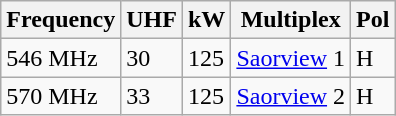<table class="wikitable sortable">
<tr>
<th>Frequency</th>
<th>UHF</th>
<th>kW</th>
<th>Multiplex</th>
<th>Pol</th>
</tr>
<tr>
<td>546 MHz</td>
<td>30</td>
<td>125</td>
<td><a href='#'>Saorview</a> 1</td>
<td>H</td>
</tr>
<tr>
<td>570 MHz</td>
<td>33</td>
<td>125</td>
<td><a href='#'>Saorview</a> 2</td>
<td>H</td>
</tr>
</table>
